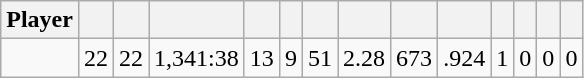<table class="wikitable sortable" style="text-align:center;">
<tr>
<th>Player</th>
<th></th>
<th></th>
<th></th>
<th></th>
<th></th>
<th></th>
<th></th>
<th></th>
<th></th>
<th></th>
<th></th>
<th></th>
<th></th>
</tr>
<tr>
<td></td>
<td>22</td>
<td>22</td>
<td>1,341:38</td>
<td>13</td>
<td>9</td>
<td>51</td>
<td>2.28</td>
<td>673</td>
<td>.924</td>
<td>1</td>
<td>0</td>
<td>0</td>
<td>0</td>
</tr>
</table>
